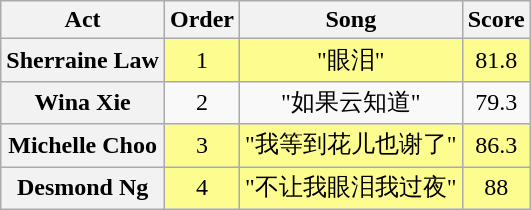<table class="wikitable plainrowheaders" style="text-align:center;">
<tr>
<th scope="col">Act</th>
<th scope="col">Order</th>
<th scope="col">Song</th>
<th scope="col">Score</th>
</tr>
<tr>
<th scope="row">Sherraine Law</th>
<td style=background:#fdfc8f>1</td>
<td style=background:#fdfc8f>"眼泪"</td>
<td style=background:#fdfc8f>81.8</td>
</tr>
<tr>
<th scope="row">Wina Xie</th>
<td>2</td>
<td>"如果云知道"</td>
<td>79.3</td>
</tr>
<tr>
<th scope="row">Michelle Choo</th>
<td style=background:#fdfc8f>3</td>
<td style=background:#fdfc8f>"我等到花儿也谢了"</td>
<td style=background:#fdfc8f>86.3</td>
</tr>
<tr>
<th scope="row">Desmond Ng</th>
<td style=background:#fdfc8f>4</td>
<td style=background:#fdfc8f>"不让我眼泪我过夜"</td>
<td style=background:#fdfc8f>88</td>
</tr>
</table>
